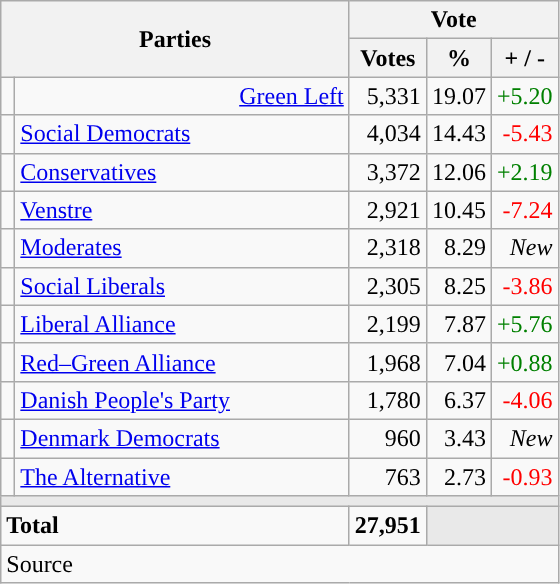<table class="wikitable" style="text-align:right;">
<tr>
<th style="text-align:centre;" rowspan="2" colspan="2" width="225">Parties</th>
<th colspan="3">Vote</th>
</tr>
<tr>
<th width="15">Votes</th>
<th width="15">%</th>
<th width="15">+ / -</th>
</tr>
<tr>
<td width=2 bgcolor=></td>
<td><a href='#'>Green Left</a></td>
<td>5,331</td>
<td>19.07</td>
<td style=color:green;>+5.20</td>
</tr>
<tr>
<td width=2 bgcolor=></td>
<td align=left><a href='#'>Social Democrats</a></td>
<td>4,034</td>
<td>14.43</td>
<td style=color:red;>-5.43</td>
</tr>
<tr>
<td width=2 bgcolor=></td>
<td align=left><a href='#'>Conservatives</a></td>
<td>3,372</td>
<td>12.06</td>
<td style=color:green;>+2.19</td>
</tr>
<tr>
<td width=2 bgcolor=></td>
<td align=left><a href='#'>Venstre</a></td>
<td>2,921</td>
<td>10.45</td>
<td style=color:red;>-7.24</td>
</tr>
<tr>
<td width=2 bgcolor=></td>
<td align=left><a href='#'>Moderates</a></td>
<td>2,318</td>
<td>8.29</td>
<td><em>New</em></td>
</tr>
<tr>
<td width=2 bgcolor=></td>
<td align=left><a href='#'>Social Liberals</a></td>
<td>2,305</td>
<td>8.25</td>
<td style=color:red;>-3.86</td>
</tr>
<tr>
<td width=2 bgcolor=></td>
<td align=left><a href='#'>Liberal Alliance</a></td>
<td>2,199</td>
<td>7.87</td>
<td style=color:green;>+5.76</td>
</tr>
<tr>
<td width=2 bgcolor=></td>
<td align=left><a href='#'>Red–Green Alliance</a></td>
<td>1,968</td>
<td>7.04</td>
<td style=color:green;>+0.88</td>
</tr>
<tr>
<td width=2 bgcolor=></td>
<td align=left><a href='#'>Danish People's Party</a></td>
<td>1,780</td>
<td>6.37</td>
<td style=color:red;>-4.06</td>
</tr>
<tr>
<td width=2 bgcolor=></td>
<td align=left><a href='#'>Denmark Democrats</a></td>
<td>960</td>
<td>3.43</td>
<td><em>New</em></td>
</tr>
<tr>
<td width=2 bgcolor=></td>
<td align=left><a href='#'>The Alternative</a></td>
<td>763</td>
<td>2.73</td>
<td style=color:red;>-0.93</td>
</tr>
<tr>
<td colspan="7" bgcolor="#E9E9E9"></td>
</tr>
<tr>
<td align="left" colspan="2"><strong>Total</strong></td>
<td><strong>27,951</strong></td>
<td bgcolor=#E9E9E9 colspan=2></td>
</tr>
<tr>
<td align="left" colspan="6">Source</td>
</tr>
</table>
